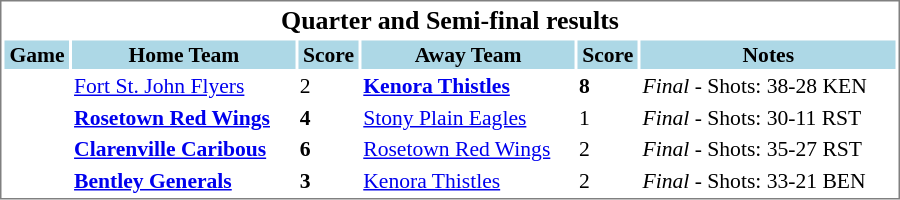<table cellpadding="0">
<tr align="left" style="vertical-align: top">
<td></td>
<td><br><table cellpadding="1" width="600px" style="font-size: 90%; border: 1px solid gray;">
<tr align="center" style="font-size: larger;">
<td colspan=6><strong>Quarter and Semi-final results</strong></td>
</tr>
<tr style="background:lightblue;">
<th style=>Game</th>
<th style=>Home Team</th>
<th style=>Score</th>
<th style=>Away Team</th>
<th style=>Score</th>
<th style=>Notes</th>
</tr>
<tr bgcolor=>
<td></td>
<td><a href='#'>Fort St. John Flyers</a></td>
<td>2</td>
<td><strong><a href='#'>Kenora Thistles</a></strong></td>
<td><strong>8</strong></td>
<td><em>Final</em> - Shots: 38-28 KEN</td>
</tr>
<tr bgcolor=>
<td></td>
<td><strong><a href='#'>Rosetown Red Wings</a></strong></td>
<td><strong>4</strong></td>
<td><a href='#'>Stony Plain Eagles</a></td>
<td>1</td>
<td><em>Final</em> - Shots: 30-11 RST</td>
</tr>
<tr bgcolor=>
<td></td>
<td><strong><a href='#'>Clarenville Caribous</a></strong></td>
<td><strong>6</strong></td>
<td><a href='#'>Rosetown Red Wings</a></td>
<td>2</td>
<td><em>Final</em> - Shots: 35-27 RST</td>
</tr>
<tr bgcolor=>
<td></td>
<td><strong><a href='#'>Bentley Generals</a></strong></td>
<td><strong>3</strong></td>
<td><a href='#'>Kenora Thistles</a></td>
<td>2</td>
<td><em>Final</em> - Shots: 33-21 BEN</td>
</tr>
</table>
</td>
</tr>
</table>
